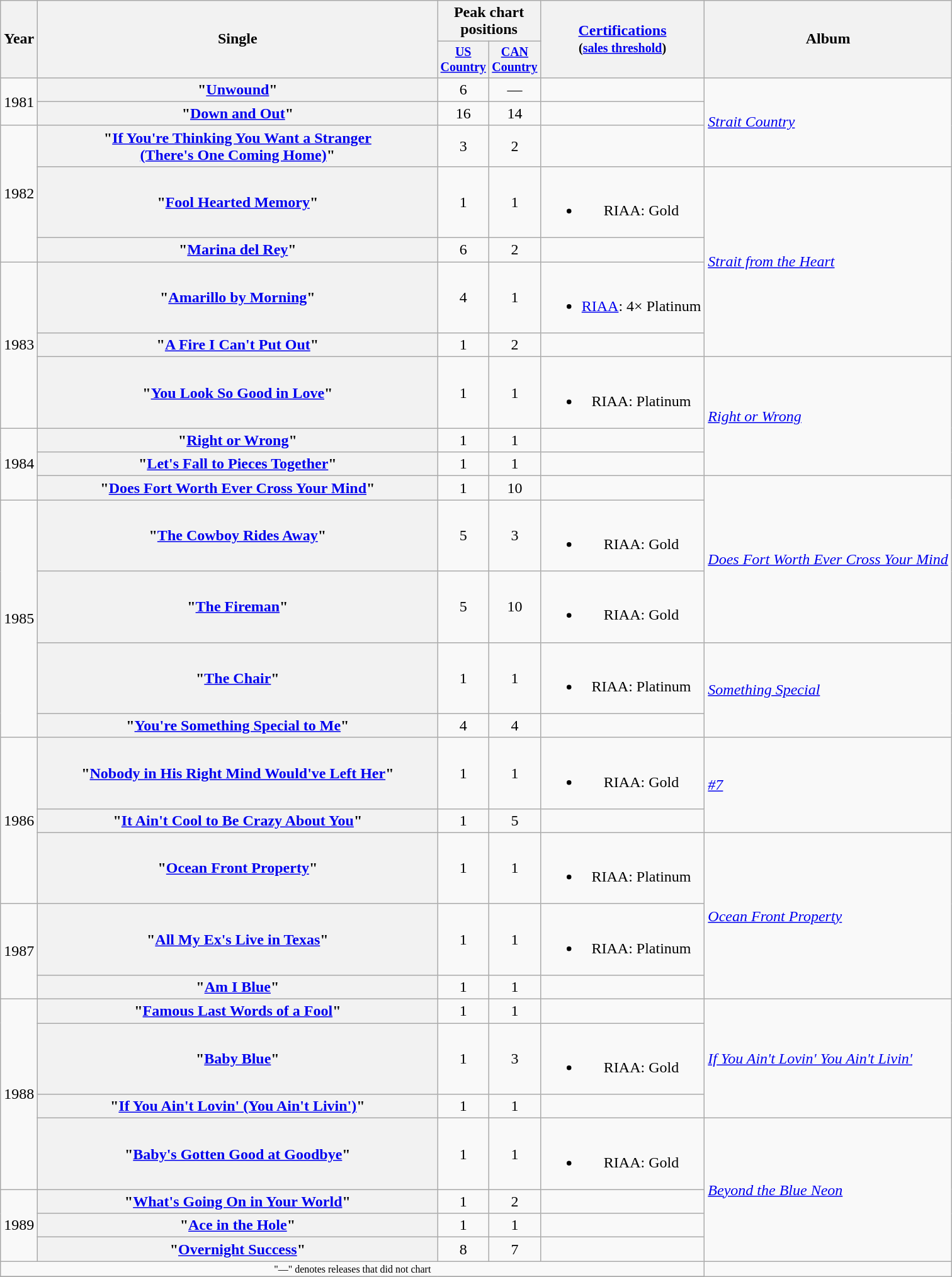<table class="wikitable plainrowheaders" style="text-align:center;">
<tr>
<th rowspan=2>Year</th>
<th rowspan=2 style=width:26em;>Single</th>
<th colspan=2>Peak chart<br>positions</th>
<th rowspan=2><a href='#'>Certifications</a><br><small>(<a href='#'>sales threshold</a>)</small></th>
<th rowspan=2>Album</th>
</tr>
<tr style="font-size:smaller;">
<th width=45><a href='#'>US Country</a><br></th>
<th width=45><a href='#'>CAN Country</a><br></th>
</tr>
<tr>
<td rowspan=2>1981</td>
<th scope=row>"<a href='#'>Unwound</a>"</th>
<td>6</td>
<td>—</td>
<td></td>
<td rowspan=3 align=left><em><a href='#'>Strait Country</a></em></td>
</tr>
<tr>
<th scope=row>"<a href='#'>Down and Out</a>"</th>
<td>16</td>
<td>14</td>
<td></td>
</tr>
<tr>
<td rowspan=3>1982</td>
<th scope=row>"<a href='#'>If You're Thinking You Want a Stranger<br>(There's One Coming Home)</a>"</th>
<td>3</td>
<td>2</td>
<td></td>
</tr>
<tr>
<th scope=row>"<a href='#'>Fool Hearted Memory</a>"</th>
<td>1</td>
<td>1</td>
<td><br><ul><li>RIAA: Gold</li></ul></td>
<td rowspan=4 align=left><em><a href='#'>Strait from the Heart</a></em></td>
</tr>
<tr>
<th scope=row>"<a href='#'>Marina del Rey</a>"</th>
<td>6</td>
<td>2</td>
<td></td>
</tr>
<tr>
<td rowspan=3>1983</td>
<th scope=row>"<a href='#'>Amarillo by Morning</a>"</th>
<td>4</td>
<td>1</td>
<td><br><ul><li><a href='#'>RIAA</a>: 4× Platinum</li></ul></td>
</tr>
<tr>
<th scope=row>"<a href='#'>A Fire I Can't Put Out</a>"</th>
<td>1</td>
<td>2</td>
<td></td>
</tr>
<tr>
<th scope=row>"<a href='#'>You Look So Good in Love</a>"</th>
<td>1</td>
<td>1</td>
<td><br><ul><li>RIAA: Platinum</li></ul></td>
<td rowspan=3 align=left><em><a href='#'>Right or Wrong</a></em></td>
</tr>
<tr>
<td rowspan=3>1984</td>
<th scope=row>"<a href='#'>Right or Wrong</a>"</th>
<td>1</td>
<td>1</td>
<td></td>
</tr>
<tr>
<th scope=row>"<a href='#'>Let's Fall to Pieces Together</a>"</th>
<td>1</td>
<td>1</td>
<td></td>
</tr>
<tr>
<th scope=row>"<a href='#'>Does Fort Worth Ever Cross Your Mind</a>"</th>
<td>1</td>
<td>10</td>
<td></td>
<td rowspan=3 align=left><em><a href='#'>Does Fort Worth Ever Cross Your Mind</a></em></td>
</tr>
<tr>
<td rowspan=4>1985</td>
<th scope=row>"<a href='#'>The Cowboy Rides Away</a>"</th>
<td>5</td>
<td>3</td>
<td><br><ul><li>RIAA: Gold</li></ul></td>
</tr>
<tr>
<th scope=row>"<a href='#'>The Fireman</a>"</th>
<td>5</td>
<td>10</td>
<td><br><ul><li>RIAA: Gold</li></ul></td>
</tr>
<tr>
<th scope=row>"<a href='#'>The Chair</a>"</th>
<td>1</td>
<td>1</td>
<td><br><ul><li>RIAA: Platinum</li></ul></td>
<td rowspan=2 align=left><em><a href='#'>Something Special</a></em></td>
</tr>
<tr>
<th scope=row>"<a href='#'>You're Something Special to Me</a>"</th>
<td>4</td>
<td>4</td>
<td></td>
</tr>
<tr>
<td rowspan=3>1986</td>
<th scope=row>"<a href='#'>Nobody in His Right Mind Would've Left Her</a>"</th>
<td>1</td>
<td>1</td>
<td><br><ul><li>RIAA: Gold</li></ul></td>
<td rowspan=2 align=left><em><a href='#'>#7</a></em></td>
</tr>
<tr>
<th scope=row>"<a href='#'>It Ain't Cool to Be Crazy About You</a>"</th>
<td>1</td>
<td>5</td>
<td></td>
</tr>
<tr>
<th scope=row>"<a href='#'>Ocean Front Property</a>"</th>
<td>1</td>
<td>1</td>
<td><br><ul><li>RIAA: Platinum</li></ul></td>
<td rowspan=3 align=left><em><a href='#'>Ocean Front Property</a></em></td>
</tr>
<tr>
<td rowspan=2>1987</td>
<th scope=row>"<a href='#'>All My Ex's Live in Texas</a>"</th>
<td>1</td>
<td>1</td>
<td><br><ul><li>RIAA: Platinum</li></ul></td>
</tr>
<tr>
<th scope=row>"<a href='#'>Am I Blue</a>"</th>
<td>1</td>
<td>1</td>
<td></td>
</tr>
<tr>
<td rowspan=4>1988</td>
<th scope=row>"<a href='#'>Famous Last Words of a Fool</a>"</th>
<td>1</td>
<td>1</td>
<td></td>
<td rowspan=3 align=left><em><a href='#'>If You Ain't Lovin' You Ain't Livin'</a></em></td>
</tr>
<tr>
<th scope=row>"<a href='#'>Baby Blue</a>"</th>
<td>1</td>
<td>3</td>
<td><br><ul><li>RIAA: Gold</li></ul></td>
</tr>
<tr>
<th scope=row>"<a href='#'>If You Ain't Lovin' (You Ain't Livin')</a>"</th>
<td>1</td>
<td>1</td>
<td></td>
</tr>
<tr>
<th scope=row>"<a href='#'>Baby's Gotten Good at Goodbye</a>"</th>
<td>1</td>
<td>1</td>
<td><br><ul><li>RIAA: Gold</li></ul></td>
<td rowspan=4 align=left><em><a href='#'>Beyond the Blue Neon</a></em></td>
</tr>
<tr>
<td rowspan=3>1989</td>
<th scope=row>"<a href='#'>What's Going On in Your World</a>"</th>
<td>1</td>
<td>2</td>
<td></td>
</tr>
<tr>
<th scope=row>"<a href='#'>Ace in the Hole</a>"</th>
<td>1</td>
<td>1</td>
<td></td>
</tr>
<tr>
<th scope=row>"<a href='#'>Overnight Success</a>"</th>
<td>8</td>
<td>7</td>
<td></td>
</tr>
<tr>
<td colspan="5" style="font-size:8pt">"—" denotes releases that did not chart</td>
</tr>
<tr>
</tr>
</table>
